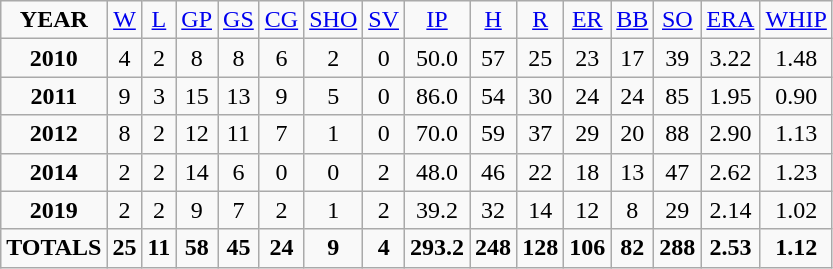<table class="wikitable" style="text-align:center;">
<tr>
<td><strong>YEAR</strong></td>
<td><a href='#'>W</a></td>
<td><a href='#'>L</a></td>
<td><a href='#'>GP</a></td>
<td><a href='#'>GS</a></td>
<td><a href='#'>CG</a></td>
<td><a href='#'>SHO</a></td>
<td><a href='#'>SV</a></td>
<td><a href='#'>IP</a></td>
<td><a href='#'>H</a></td>
<td><a href='#'>R</a></td>
<td><a href='#'>ER</a></td>
<td><a href='#'>BB</a></td>
<td><a href='#'>SO</a></td>
<td><a href='#'>ERA</a></td>
<td><a href='#'>WHIP</a></td>
</tr>
<tr>
<td><strong>2010</strong></td>
<td>4</td>
<td>2</td>
<td>8</td>
<td>8</td>
<td>6</td>
<td>2</td>
<td>0</td>
<td>50.0</td>
<td>57</td>
<td>25</td>
<td>23</td>
<td>17</td>
<td>39</td>
<td>3.22</td>
<td>1.48</td>
</tr>
<tr>
<td><strong>2011</strong></td>
<td>9</td>
<td>3</td>
<td>15</td>
<td>13</td>
<td>9</td>
<td>5</td>
<td>0</td>
<td>86.0</td>
<td>54</td>
<td>30</td>
<td>24</td>
<td>24</td>
<td>85</td>
<td>1.95</td>
<td>0.90</td>
</tr>
<tr>
<td><strong>2012</strong></td>
<td>8</td>
<td>2</td>
<td>12</td>
<td>11</td>
<td>7</td>
<td>1</td>
<td>0</td>
<td>70.0</td>
<td>59</td>
<td>37</td>
<td>29</td>
<td>20</td>
<td>88</td>
<td>2.90</td>
<td>1.13</td>
</tr>
<tr>
<td><strong>2014</strong></td>
<td>2</td>
<td>2</td>
<td>14</td>
<td>6</td>
<td>0</td>
<td>0</td>
<td>2</td>
<td>48.0</td>
<td>46</td>
<td>22</td>
<td>18</td>
<td>13</td>
<td>47</td>
<td>2.62</td>
<td>1.23</td>
</tr>
<tr>
<td><strong>2019</strong></td>
<td>2</td>
<td>2</td>
<td>9</td>
<td>7</td>
<td>2</td>
<td>1</td>
<td>2</td>
<td>39.2</td>
<td>32</td>
<td>14</td>
<td>12</td>
<td>8</td>
<td>29</td>
<td>2.14</td>
<td>1.02</td>
</tr>
<tr>
<td><strong>TOTALS</strong></td>
<td><strong>25</strong></td>
<td><strong>11</strong></td>
<td><strong>58</strong></td>
<td><strong>45</strong></td>
<td><strong>24</strong></td>
<td><strong>9</strong></td>
<td><strong>4</strong></td>
<td><strong>293.2</strong></td>
<td><strong>248</strong></td>
<td><strong>128</strong></td>
<td><strong>106</strong></td>
<td><strong>82</strong></td>
<td><strong>288</strong></td>
<td><strong>2.53</strong></td>
<td><strong>1.12</strong></td>
</tr>
</table>
